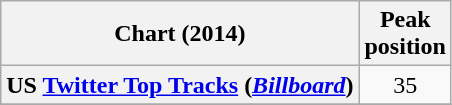<table class="wikitable sortable plainrowheaders" style="text-align:center;">
<tr>
<th>Chart (2014)</th>
<th>Peak<br>position</th>
</tr>
<tr>
<th scope="row">US <a href='#'>Twitter Top Tracks</a> (<em><a href='#'>Billboard</a></em>)</th>
<td>35</td>
</tr>
<tr>
</tr>
</table>
